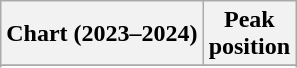<table class="wikitable sortable plainrowheaders" style="text-align:center;">
<tr>
<th scope="col">Chart (2023–2024)</th>
<th scope="col">Peak<br>position</th>
</tr>
<tr>
</tr>
<tr>
</tr>
<tr>
</tr>
<tr>
</tr>
</table>
